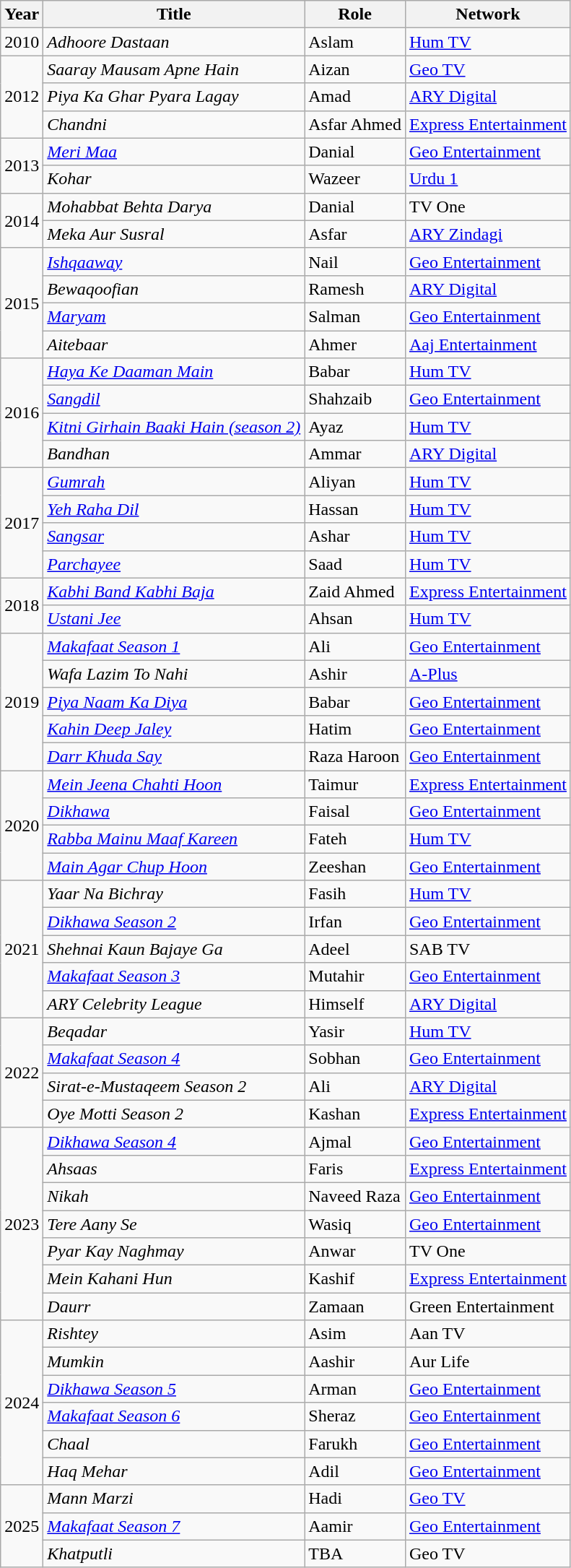<table class="wikitable sortable plainrowheaders">
<tr style="text-align:center;">
<th scope="col">Year</th>
<th scope="col">Title</th>
<th scope="col">Role</th>
<th scope="col">Network</th>
</tr>
<tr>
<td>2010</td>
<td><em>Adhoore Dastaan</em></td>
<td>Aslam</td>
<td><a href='#'>Hum TV</a></td>
</tr>
<tr>
<td rowspan="3">2012</td>
<td><em>Saaray Mausam Apne Hain</em></td>
<td>Aizan</td>
<td><a href='#'>Geo TV</a></td>
</tr>
<tr>
<td><em>Piya Ka Ghar Pyara Lagay</em></td>
<td>Amad</td>
<td><a href='#'>ARY Digital</a></td>
</tr>
<tr>
<td><em>Chandni</em></td>
<td>Asfar Ahmed</td>
<td><a href='#'>Express Entertainment</a></td>
</tr>
<tr>
<td rowspan="2">2013</td>
<td><em><a href='#'>Meri Maa</a></em></td>
<td>Danial</td>
<td><a href='#'>Geo Entertainment</a></td>
</tr>
<tr>
<td><em>Kohar</em></td>
<td>Wazeer</td>
<td><a href='#'>Urdu 1</a></td>
</tr>
<tr>
<td rowspan="2">2014</td>
<td><em>Mohabbat Behta Darya</em></td>
<td>Danial</td>
<td>TV One</td>
</tr>
<tr>
<td><em>Meka Aur Susral</em></td>
<td>Asfar</td>
<td><a href='#'>ARY Zindagi</a></td>
</tr>
<tr>
<td rowspan="4">2015</td>
<td><em><a href='#'>Ishqaaway</a></em></td>
<td>Nail</td>
<td><a href='#'>Geo Entertainment</a></td>
</tr>
<tr>
<td><em>Bewaqoofian</em></td>
<td>Ramesh</td>
<td><a href='#'>ARY Digital</a></td>
</tr>
<tr>
<td><em><a href='#'>Maryam</a></em></td>
<td>Salman</td>
<td><a href='#'>Geo Entertainment</a></td>
</tr>
<tr>
<td><em>Aitebaar</em></td>
<td>Ahmer</td>
<td><a href='#'>Aaj Entertainment</a></td>
</tr>
<tr>
<td rowspan="4">2016</td>
<td><em><a href='#'>Haya Ke Daaman Main</a></em></td>
<td>Babar</td>
<td><a href='#'>Hum TV</a></td>
</tr>
<tr>
<td><em><a href='#'>Sangdil</a></em></td>
<td>Shahzaib</td>
<td><a href='#'>Geo Entertainment</a></td>
</tr>
<tr>
<td><em><a href='#'>Kitni Girhain Baaki Hain (season 2)</a></em></td>
<td>Ayaz</td>
<td><a href='#'>Hum TV</a></td>
</tr>
<tr>
<td><em>Bandhan</em></td>
<td>Ammar</td>
<td><a href='#'>ARY Digital</a></td>
</tr>
<tr>
<td rowspan="4">2017</td>
<td><em><a href='#'>Gumrah</a></em></td>
<td>Aliyan</td>
<td><a href='#'>Hum TV</a></td>
</tr>
<tr>
<td><em><a href='#'>Yeh Raha Dil</a></em></td>
<td>Hassan</td>
<td><a href='#'>Hum TV</a></td>
</tr>
<tr>
<td><em><a href='#'>Sangsar</a></em></td>
<td>Ashar</td>
<td><a href='#'>Hum TV</a></td>
</tr>
<tr>
<td><em><a href='#'>Parchayee</a></em></td>
<td>Saad</td>
<td><a href='#'>Hum TV</a></td>
</tr>
<tr>
<td rowspan="2">2018</td>
<td><em><a href='#'>Kabhi Band Kabhi Baja</a></em></td>
<td>Zaid Ahmed</td>
<td><a href='#'>Express Entertainment</a></td>
</tr>
<tr>
<td><em><a href='#'>Ustani Jee</a></em></td>
<td>Ahsan</td>
<td><a href='#'>Hum TV</a></td>
</tr>
<tr>
<td rowspan="5">2019</td>
<td><em><a href='#'>Makafaat Season 1</a></em></td>
<td>Ali</td>
<td><a href='#'>Geo Entertainment</a></td>
</tr>
<tr>
<td><em>Wafa Lazim To Nahi</em></td>
<td>Ashir</td>
<td><a href='#'>A-Plus</a></td>
</tr>
<tr>
<td><em><a href='#'>Piya Naam Ka Diya</a></em></td>
<td>Babar</td>
<td><a href='#'>Geo Entertainment</a></td>
</tr>
<tr>
<td><em><a href='#'>Kahin Deep Jaley</a></em></td>
<td>Hatim</td>
<td><a href='#'>Geo Entertainment</a></td>
</tr>
<tr>
<td><em><a href='#'>Darr Khuda Say</a></em></td>
<td>Raza Haroon</td>
<td><a href='#'>Geo Entertainment</a></td>
</tr>
<tr>
<td rowspan="4">2020</td>
<td><em><a href='#'>Mein Jeena Chahti Hoon</a></em></td>
<td>Taimur</td>
<td><a href='#'>Express Entertainment</a></td>
</tr>
<tr>
<td><em><a href='#'>Dikhawa</a></em></td>
<td>Faisal</td>
<td><a href='#'>Geo Entertainment</a></td>
</tr>
<tr>
<td><em><a href='#'>Rabba Mainu Maaf Kareen</a></em></td>
<td>Fateh</td>
<td><a href='#'>Hum TV</a></td>
</tr>
<tr>
<td><em><a href='#'>Main Agar Chup Hoon</a></em></td>
<td>Zeeshan</td>
<td><a href='#'>Geo Entertainment</a></td>
</tr>
<tr>
<td rowspan="5">2021</td>
<td><em>Yaar Na Bichray</em></td>
<td>Fasih</td>
<td><a href='#'>Hum TV</a></td>
</tr>
<tr>
<td><em><a href='#'>Dikhawa Season 2</a></em></td>
<td>Irfan</td>
<td><a href='#'>Geo Entertainment</a></td>
</tr>
<tr>
<td><em>Shehnai Kaun Bajaye Ga</em></td>
<td>Adeel</td>
<td>SAB TV</td>
</tr>
<tr>
<td><em><a href='#'>Makafaat Season 3</a></em></td>
<td>Mutahir</td>
<td><a href='#'>Geo Entertainment</a></td>
</tr>
<tr>
<td><em>ARY Celebrity League</em></td>
<td>Himself</td>
<td><a href='#'>ARY Digital</a></td>
</tr>
<tr>
<td rowspan="4">2022</td>
<td><em>Beqadar</em></td>
<td>Yasir</td>
<td><a href='#'>Hum TV</a></td>
</tr>
<tr>
<td><em><a href='#'>Makafaat Season 4</a></em></td>
<td>Sobhan</td>
<td><a href='#'>Geo Entertainment</a></td>
</tr>
<tr>
<td><em>Sirat-e-Mustaqeem Season 2</em></td>
<td>Ali</td>
<td><a href='#'>ARY Digital</a></td>
</tr>
<tr>
<td><em>Oye Motti Season 2</em></td>
<td>Kashan</td>
<td><a href='#'>Express Entertainment</a></td>
</tr>
<tr>
<td rowspan="7">2023</td>
<td><em><a href='#'>Dikhawa Season 4</a></em></td>
<td>Ajmal</td>
<td><a href='#'>Geo Entertainment</a></td>
</tr>
<tr>
<td><em>Ahsaas</em></td>
<td>Faris</td>
<td><a href='#'>Express Entertainment</a></td>
</tr>
<tr>
<td><em>Nikah</em></td>
<td>Naveed Raza</td>
<td><a href='#'>Geo Entertainment</a></td>
</tr>
<tr>
<td><em>Tere Aany Se</em></td>
<td>Wasiq</td>
<td><a href='#'>Geo Entertainment</a></td>
</tr>
<tr>
<td><em>Pyar Kay Naghmay</em></td>
<td>Anwar</td>
<td>TV One</td>
</tr>
<tr>
<td><em>Mein Kahani Hun</em></td>
<td>Kashif</td>
<td><a href='#'>Express Entertainment</a></td>
</tr>
<tr>
<td><em>Daurr</em></td>
<td>Zamaan</td>
<td>Green Entertainment</td>
</tr>
<tr>
<td rowspan="6">2024</td>
<td><em>Rishtey</em></td>
<td>Asim</td>
<td>Aan TV</td>
</tr>
<tr>
<td><em>Mumkin</em></td>
<td>Aashir</td>
<td>Aur Life</td>
</tr>
<tr>
<td><em><a href='#'>Dikhawa Season 5</a></em></td>
<td>Arman</td>
<td><a href='#'>Geo Entertainment</a></td>
</tr>
<tr>
<td><em><a href='#'>Makafaat Season 6</a></em></td>
<td>Sheraz</td>
<td><a href='#'>Geo Entertainment</a></td>
</tr>
<tr>
<td><em>Chaal</em></td>
<td>Farukh</td>
<td><a href='#'>Geo Entertainment</a></td>
</tr>
<tr>
<td><em>Haq Mehar</em></td>
<td>Adil</td>
<td><a href='#'>Geo Entertainment</a></td>
</tr>
<tr>
<td rowspan="3">2025</td>
<td><em>Mann Marzi</em></td>
<td>Hadi</td>
<td><a href='#'>Geo TV</a></td>
</tr>
<tr>
<td><em><a href='#'>Makafaat Season 7</a></em></td>
<td>Aamir</td>
<td><a href='#'>Geo Entertainment</a></td>
</tr>
<tr>
<td><em>Khatputli</em></td>
<td>TBA</td>
<td>Geo TV</td>
</tr>
</table>
